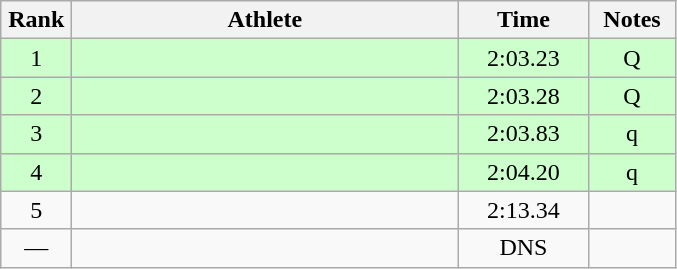<table class="wikitable" style="text-align:center">
<tr>
<th width=40>Rank</th>
<th width=250>Athlete</th>
<th width=80>Time</th>
<th width=50>Notes</th>
</tr>
<tr bgcolor=ccffcc>
<td>1</td>
<td align=left></td>
<td>2:03.23</td>
<td>Q</td>
</tr>
<tr bgcolor=ccffcc>
<td>2</td>
<td align=left></td>
<td>2:03.28</td>
<td>Q</td>
</tr>
<tr bgcolor=ccffcc>
<td>3</td>
<td align=left></td>
<td>2:03.83</td>
<td>q</td>
</tr>
<tr bgcolor=ccffcc>
<td>4</td>
<td align=left></td>
<td>2:04.20</td>
<td>q</td>
</tr>
<tr>
<td>5</td>
<td align=left></td>
<td>2:13.34</td>
<td></td>
</tr>
<tr>
<td>—</td>
<td align=left></td>
<td>DNS</td>
<td></td>
</tr>
</table>
